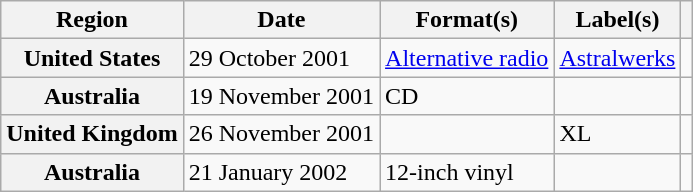<table class="wikitable plainrowheaders">
<tr>
<th scope="col">Region</th>
<th scope="col">Date</th>
<th scope="col">Format(s)</th>
<th scope="col">Label(s)</th>
<th scope="col"></th>
</tr>
<tr>
<th scope="row">United States</th>
<td>29 October 2001</td>
<td><a href='#'>Alternative radio</a></td>
<td><a href='#'>Astralwerks</a></td>
<td></td>
</tr>
<tr>
<th scope="row">Australia</th>
<td>19 November 2001</td>
<td>CD</td>
<td></td>
<td></td>
</tr>
<tr>
<th scope="row">United Kingdom</th>
<td>26 November 2001</td>
<td></td>
<td>XL</td>
<td></td>
</tr>
<tr>
<th scope="row">Australia</th>
<td>21 January 2002</td>
<td>12-inch vinyl</td>
<td></td>
<td></td>
</tr>
</table>
